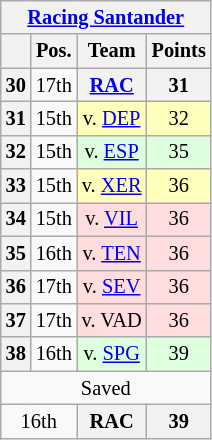<table class="wikitable" style="font-size: 85%">
<tr>
<th colspan="4"><a href='#'>Racing Santander</a></th>
</tr>
<tr>
<th></th>
<th>Pos.</th>
<th>Team</th>
<th>Points</th>
</tr>
<tr>
<th>30</th>
<td style="text-align:center;">17th</td>
<th><a href='#'>RAC</a></th>
<th>31</th>
</tr>
<tr>
<th>31</th>
<td style="text-align:center;">15th</td>
<td style="text-align:center; background:#ffb;">v. <a href='#'>DEP</a></td>
<td style="text-align:center; background:#ffb;">32</td>
</tr>
<tr>
<th>32</th>
<td style="text-align:center;">15th</td>
<td style="text-align:center; background:#dfd;">v. <a href='#'>ESP</a></td>
<td style="text-align:center; background:#dfd;">35</td>
</tr>
<tr>
<th>33</th>
<td style="text-align:center;">15th</td>
<td style="text-align:center; background:#ffb;">v. <a href='#'>XER</a></td>
<td style="text-align:center; background:#ffb;">36</td>
</tr>
<tr>
<th>34</th>
<td style="text-align:center;">15th</td>
<td style="text-align:center; background:#fdd;">v. <a href='#'>VIL</a></td>
<td style="text-align:center; background:#fdd;">36</td>
</tr>
<tr>
<th>35</th>
<td style="text-align:center;">16th</td>
<td style="text-align:center; background:#fdd;">v. <a href='#'>TEN</a></td>
<td style="text-align:center; background:#fdd;">36</td>
</tr>
<tr>
<th>36</th>
<td style="text-align:center;">17th</td>
<td style="text-align:center; background:#fdd;">v. <a href='#'>SEV</a></td>
<td style="text-align:center; background:#fdd;">36</td>
</tr>
<tr>
<th>37</th>
<td style="text-align:center;">17th</td>
<td style="text-align:center; background:#fdd;">v. VAD</td>
<td style="text-align:center; background:#fdd;">36</td>
</tr>
<tr>
<th>38</th>
<td style="text-align:center;">16th</td>
<td style="text-align:center; background:#dfd;">v. <a href='#'>SPG</a></td>
<td style="text-align:center; background:#dfd;">39</td>
</tr>
<tr>
<td colspan="4" style="text-align:center;">Saved</td>
</tr>
<tr>
<td colspan="2" style="text-align:center;">16th</td>
<th>RAC</th>
<th>39</th>
</tr>
</table>
